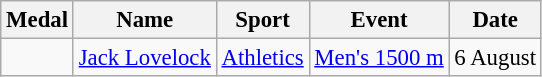<table class="wikitable sortable" style="font-size:95%">
<tr>
<th>Medal</th>
<th>Name</th>
<th>Sport</th>
<th>Event</th>
<th>Date</th>
</tr>
<tr>
<td></td>
<td><a href='#'>Jack Lovelock</a></td>
<td><a href='#'>Athletics</a></td>
<td><a href='#'>Men's 1500 m</a></td>
<td>6 August</td>
</tr>
</table>
